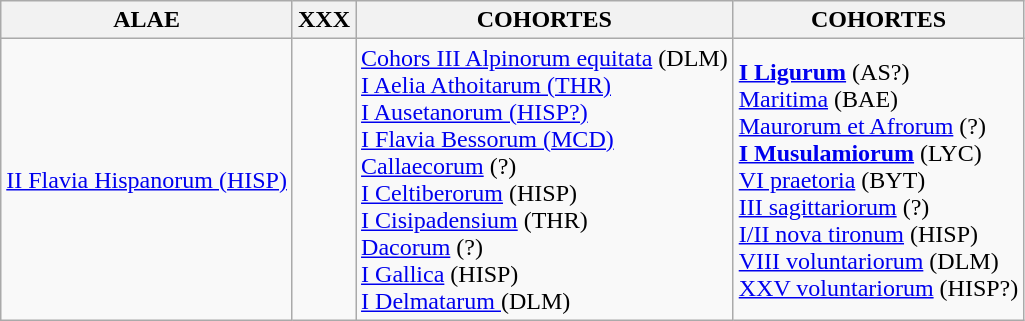<table class=wikitable>
<tr>
<th>ALAE</th>
<th>XXX</th>
<th>COHORTES</th>
<th>COHORTES</th>
</tr>
<tr>
<td><a href='#'>II Flavia Hispanorum (HISP)</a></td>
<td></td>
<td><a href='#'>Cohors III Alpinorum equitata</a> (DLM)<br><a href='#'>I Aelia Athoitarum (THR)</a> <br><a href='#'>I Ausetanorum (HISP?)</a><br><a href='#'>I Flavia Bessorum (MCD)</a><br><a href='#'>Callaecorum</a> (?)<br><a href='#'>I Celtiberorum</a>  (HISP)<br><a href='#'>I Cisipadensium</a>  (THR)<br><a href='#'>Dacorum</a> (?)<br><a href='#'>I Gallica</a>   (HISP)<br><a href='#'>I Delmatarum  </a> (DLM)</td>
<td><strong><a href='#'>I Ligurum</a></strong> (AS?)<br><a href='#'>Maritima</a> (BAE)<br><a href='#'>Maurorum et Afrorum</a> (?)<br><strong><a href='#'>I Musulamiorum</a></strong> (LYC)<br><a href='#'>VI praetoria</a> (BYT)<br><a href='#'>III sagittariorum</a> (?)<br><a href='#'>I/II nova tironum</a> (HISP)<br><a href='#'>VIII voluntariorum</a> (DLM)<br><a href='#'>XXV voluntariorum</a> (HISP?)</td>
</tr>
</table>
